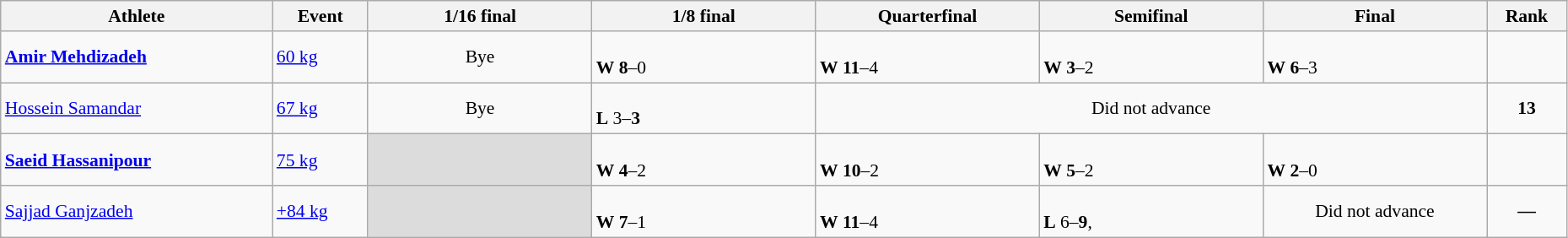<table class="wikitable" width="98%" style="text-align:left; font-size:90%">
<tr>
<th width="17%">Athlete</th>
<th width="6%">Event</th>
<th width="14%">1/16 final</th>
<th width="14%">1/8 final</th>
<th width="14%">Quarterfinal</th>
<th width="14%">Semifinal</th>
<th width="14%">Final</th>
<th width="5%">Rank</th>
</tr>
<tr>
<td><strong><a href='#'>Amir Mehdizadeh</a></strong></td>
<td><a href='#'>60 kg</a></td>
<td align=center>Bye</td>
<td><br><strong>W</strong> <strong>8</strong>–0</td>
<td><br><strong>W</strong> <strong>11</strong>–4</td>
<td><br><strong>W</strong> <strong>3</strong>–2</td>
<td><br><strong>W</strong> <strong>6</strong>–3</td>
<td align=center></td>
</tr>
<tr>
<td><a href='#'>Hossein Samandar</a></td>
<td><a href='#'>67 kg</a></td>
<td align=center>Bye</td>
<td><br><strong>L</strong> 3–<strong>3</strong></td>
<td align=center colspan=3>Did not advance</td>
<td align=center><strong>13</strong></td>
</tr>
<tr>
<td><strong><a href='#'>Saeid Hassanipour</a></strong></td>
<td><a href='#'>75 kg</a></td>
<td bgcolor=#DCDCDC></td>
<td><br><strong>W</strong> <strong>4</strong>–2</td>
<td><br><strong>W</strong> <strong>10</strong>–2</td>
<td><br><strong>W</strong> <strong>5</strong>–2</td>
<td><br><strong>W</strong> <strong>2</strong>–0</td>
<td align=center></td>
</tr>
<tr>
<td><a href='#'>Sajjad Ganjzadeh</a></td>
<td><a href='#'>+84 kg</a></td>
<td bgcolor=#DCDCDC></td>
<td><br><strong>W</strong> <strong>7</strong>–1</td>
<td><br><strong>W</strong> <strong>11</strong>–4</td>
<td><br><strong>L</strong> 6–<strong>9</strong>, </td>
<td align=center>Did not advance</td>
<td align=center><strong>—</strong></td>
</tr>
</table>
